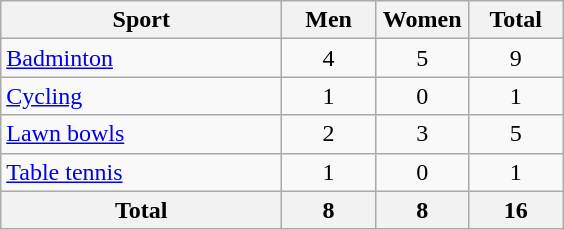<table class="wikitable sortable" style="text-align:center;">
<tr>
<th width=180>Sport</th>
<th width=55>Men</th>
<th width=55>Women</th>
<th width=55>Total</th>
</tr>
<tr>
<td align=left><a href='#'>Badminton</a></td>
<td>4</td>
<td>5</td>
<td>9</td>
</tr>
<tr>
<td align=left><a href='#'>Cycling</a></td>
<td>1</td>
<td>0</td>
<td>1</td>
</tr>
<tr>
<td align=left><a href='#'>Lawn bowls</a></td>
<td>2</td>
<td>3</td>
<td>5</td>
</tr>
<tr>
<td align=left><a href='#'>Table tennis</a></td>
<td>1</td>
<td>0</td>
<td>1</td>
</tr>
<tr>
<th>Total</th>
<th>8</th>
<th>8</th>
<th>16</th>
</tr>
</table>
